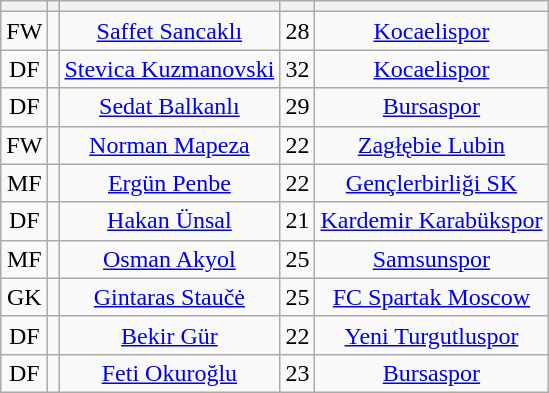<table class="wikitable sortable" style="text-align: center">
<tr>
<th></th>
<th></th>
<th></th>
<th></th>
<th></th>
</tr>
<tr>
<td>FW</td>
<td></td>
<td><a href='#'>Saffet Sancaklı</a></td>
<td>28</td>
<td><a href='#'>Kocaelispor</a></td>
</tr>
<tr>
<td>DF</td>
<td></td>
<td><a href='#'>Stevica Kuzmanovski</a></td>
<td>32</td>
<td><a href='#'>Kocaelispor</a></td>
</tr>
<tr>
<td>DF</td>
<td></td>
<td><a href='#'>Sedat Balkanlı</a></td>
<td>29</td>
<td><a href='#'>Bursaspor</a></td>
</tr>
<tr>
<td>FW</td>
<td></td>
<td><a href='#'>Norman Mapeza</a></td>
<td>22</td>
<td><a href='#'>Zagłębie Lubin</a></td>
</tr>
<tr>
<td>MF</td>
<td></td>
<td><a href='#'>Ergün Penbe</a></td>
<td>22</td>
<td><a href='#'>Gençlerbirliği SK</a></td>
</tr>
<tr>
<td>DF</td>
<td></td>
<td><a href='#'>Hakan Ünsal</a></td>
<td>21</td>
<td><a href='#'>Kardemir Karabükspor</a></td>
</tr>
<tr>
<td>MF</td>
<td></td>
<td><a href='#'>Osman Akyol</a></td>
<td>25</td>
<td><a href='#'>Samsunspor</a></td>
</tr>
<tr>
<td>GK</td>
<td></td>
<td><a href='#'>Gintaras Staučė</a></td>
<td>25</td>
<td><a href='#'>FC Spartak Moscow</a></td>
</tr>
<tr>
<td>DF</td>
<td></td>
<td><a href='#'>Bekir Gür</a></td>
<td>22</td>
<td><a href='#'>Yeni Turgutluspor</a></td>
</tr>
<tr>
<td>DF</td>
<td></td>
<td><a href='#'>Feti Okuroğlu</a></td>
<td>23</td>
<td><a href='#'>Bursaspor</a></td>
</tr>
</table>
